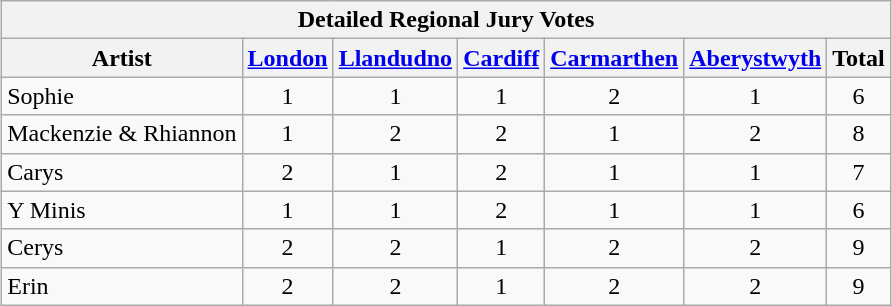<table class="wikitable collapsible collapsed" style="margin: 1em auto 1em auto; text-align:center;">
<tr>
<th colspan="7">Detailed Regional Jury Votes</th>
</tr>
<tr>
<th>Artist</th>
<th><a href='#'>London</a></th>
<th><a href='#'>Llandudno</a></th>
<th><a href='#'>Cardiff</a></th>
<th><a href='#'>Carmarthen</a></th>
<th><a href='#'>Aberystwyth</a></th>
<th>Total</th>
</tr>
<tr>
<td align="left">Sophie</td>
<td>1</td>
<td>1</td>
<td>1</td>
<td>2</td>
<td>1</td>
<td>6</td>
</tr>
<tr>
<td align="left">Mackenzie & Rhiannon</td>
<td>1</td>
<td>2</td>
<td>2</td>
<td>1</td>
<td>2</td>
<td>8</td>
</tr>
<tr>
<td align="left">Carys</td>
<td>2</td>
<td>1</td>
<td>2</td>
<td>1</td>
<td>1</td>
<td>7</td>
</tr>
<tr>
<td align="left">Y Minis</td>
<td>1</td>
<td>1</td>
<td>2</td>
<td>1</td>
<td>1</td>
<td>6</td>
</tr>
<tr>
<td align="left">Cerys</td>
<td>2</td>
<td>2</td>
<td>1</td>
<td>2</td>
<td>2</td>
<td>9</td>
</tr>
<tr>
<td align="left">Erin</td>
<td>2</td>
<td>2</td>
<td>1</td>
<td>2</td>
<td>2</td>
<td>9</td>
</tr>
</table>
